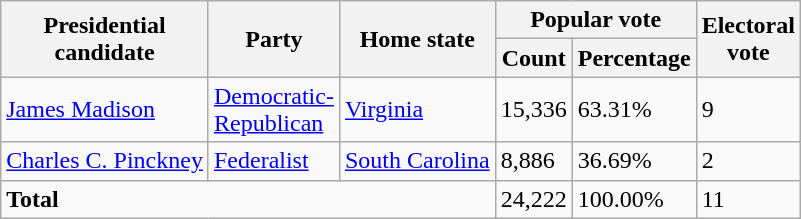<table class="wikitable">
<tr>
<th rowspan="2">Presidential<br>candidate</th>
<th rowspan="2">Party</th>
<th rowspan="2">Home state</th>
<th colspan="2">Popular vote</th>
<th rowspan="2">Electoral<br>vote</th>
</tr>
<tr>
<th>Count</th>
<th>Percentage</th>
</tr>
<tr>
<td><a href='#'>James Madison</a></td>
<td><a href='#'>Democratic-</a><br><a href='#'>Republican</a></td>
<td><a href='#'>Virginia</a></td>
<td>15,336</td>
<td>63.31%</td>
<td>9</td>
</tr>
<tr>
<td><a href='#'>Charles C. Pinckney</a></td>
<td><a href='#'>Federalist</a></td>
<td><a href='#'>South Carolina</a></td>
<td>8,886</td>
<td>36.69%</td>
<td>2</td>
</tr>
<tr>
<td colspan="3"><strong>Total</strong></td>
<td>24,222</td>
<td>100.00%</td>
<td>11</td>
</tr>
</table>
